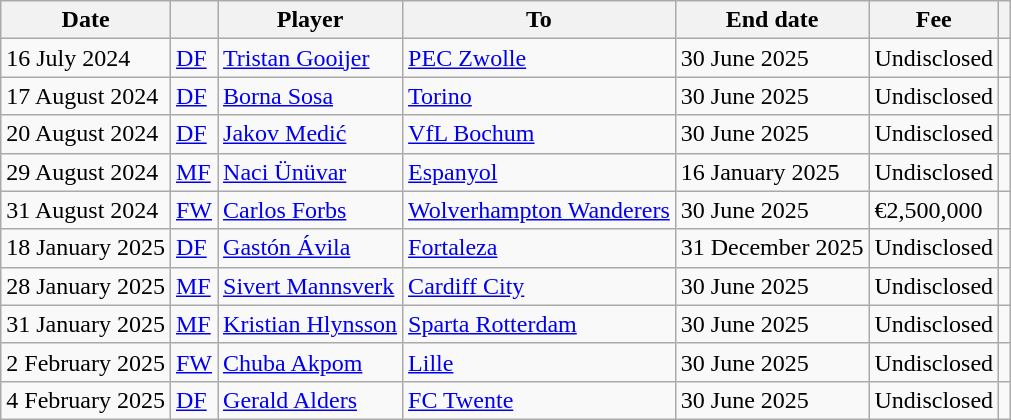<table class="wikitable">
<tr>
<th>Date</th>
<th></th>
<th>Player</th>
<th>To</th>
<th>End date</th>
<th>Fee</th>
<th></th>
</tr>
<tr>
<td>16 July 2024</td>
<td><a href='#'>DF</a></td>
<td> <a href='#'>Tristan Gooijer</a></td>
<td> <a href='#'>PEC Zwolle</a></td>
<td>30 June 2025</td>
<td>Undisclosed</td>
<td></td>
</tr>
<tr>
<td>17 August 2024</td>
<td><a href='#'>DF</a></td>
<td> <a href='#'>Borna Sosa</a></td>
<td> <a href='#'>Torino</a></td>
<td>30 June 2025</td>
<td>Undisclosed</td>
<td></td>
</tr>
<tr>
<td>20 August 2024</td>
<td><a href='#'>DF</a></td>
<td> <a href='#'>Jakov Medić</a></td>
<td> <a href='#'>VfL Bochum</a></td>
<td>30 June 2025</td>
<td>Undisclosed</td>
<td></td>
</tr>
<tr>
<td>29 August 2024</td>
<td><a href='#'>MF</a></td>
<td> <a href='#'>Naci Ünüvar</a></td>
<td> <a href='#'>Espanyol</a></td>
<td>16 January 2025</td>
<td>Undisclosed</td>
<td></td>
</tr>
<tr>
<td>31 August 2024</td>
<td><a href='#'>FW</a></td>
<td> <a href='#'>Carlos Forbs</a></td>
<td> <a href='#'>Wolverhampton Wanderers</a></td>
<td>30 June 2025</td>
<td>€2,500,000</td>
<td></td>
</tr>
<tr>
<td>18 January 2025</td>
<td><a href='#'>DF</a></td>
<td> <a href='#'>Gastón Ávila</a></td>
<td> <a href='#'>Fortaleza</a></td>
<td>31 December 2025</td>
<td>Undisclosed</td>
<td></td>
</tr>
<tr>
<td>28 January 2025</td>
<td><a href='#'>MF</a></td>
<td> <a href='#'>Sivert Mannsverk</a></td>
<td> <a href='#'>Cardiff City</a></td>
<td>30 June 2025</td>
<td>Undisclosed</td>
<td></td>
</tr>
<tr>
<td>31 January 2025</td>
<td><a href='#'>MF</a></td>
<td> <a href='#'>Kristian Hlynsson</a></td>
<td> <a href='#'>Sparta Rotterdam</a></td>
<td>30 June 2025</td>
<td>Undisclosed</td>
<td></td>
</tr>
<tr>
<td>2 February 2025</td>
<td><a href='#'>FW</a></td>
<td> <a href='#'>Chuba Akpom</a></td>
<td> <a href='#'>Lille</a></td>
<td>30 June 2025</td>
<td>Undisclosed</td>
<td></td>
</tr>
<tr>
<td>4 February 2025</td>
<td><a href='#'>DF</a></td>
<td> <a href='#'>Gerald Alders</a></td>
<td> <a href='#'>FC Twente</a></td>
<td>30 June 2025</td>
<td>Undisclosed</td>
<td></td>
</tr>
</table>
